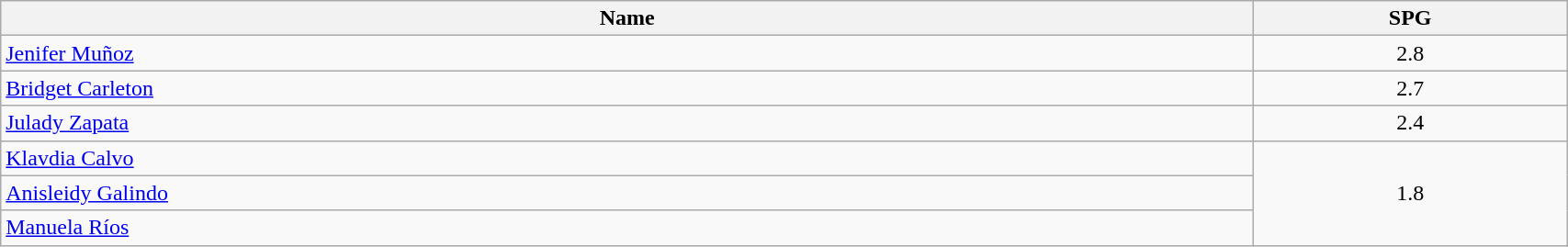<table class=wikitable width="90%">
<tr>
<th width="80%">Name</th>
<th width="20%">SPG</th>
</tr>
<tr>
<td> <a href='#'>Jenifer Muñoz</a></td>
<td align=center>2.8</td>
</tr>
<tr>
<td> <a href='#'>Bridget Carleton</a></td>
<td align=center>2.7</td>
</tr>
<tr>
<td> <a href='#'>Julady Zapata</a></td>
<td align=center>2.4</td>
</tr>
<tr>
<td> <a href='#'>Klavdia Calvo</a></td>
<td align=center rowspan=3>1.8</td>
</tr>
<tr>
<td> <a href='#'>Anisleidy Galindo</a></td>
</tr>
<tr>
<td> <a href='#'>Manuela Ríos</a></td>
</tr>
</table>
